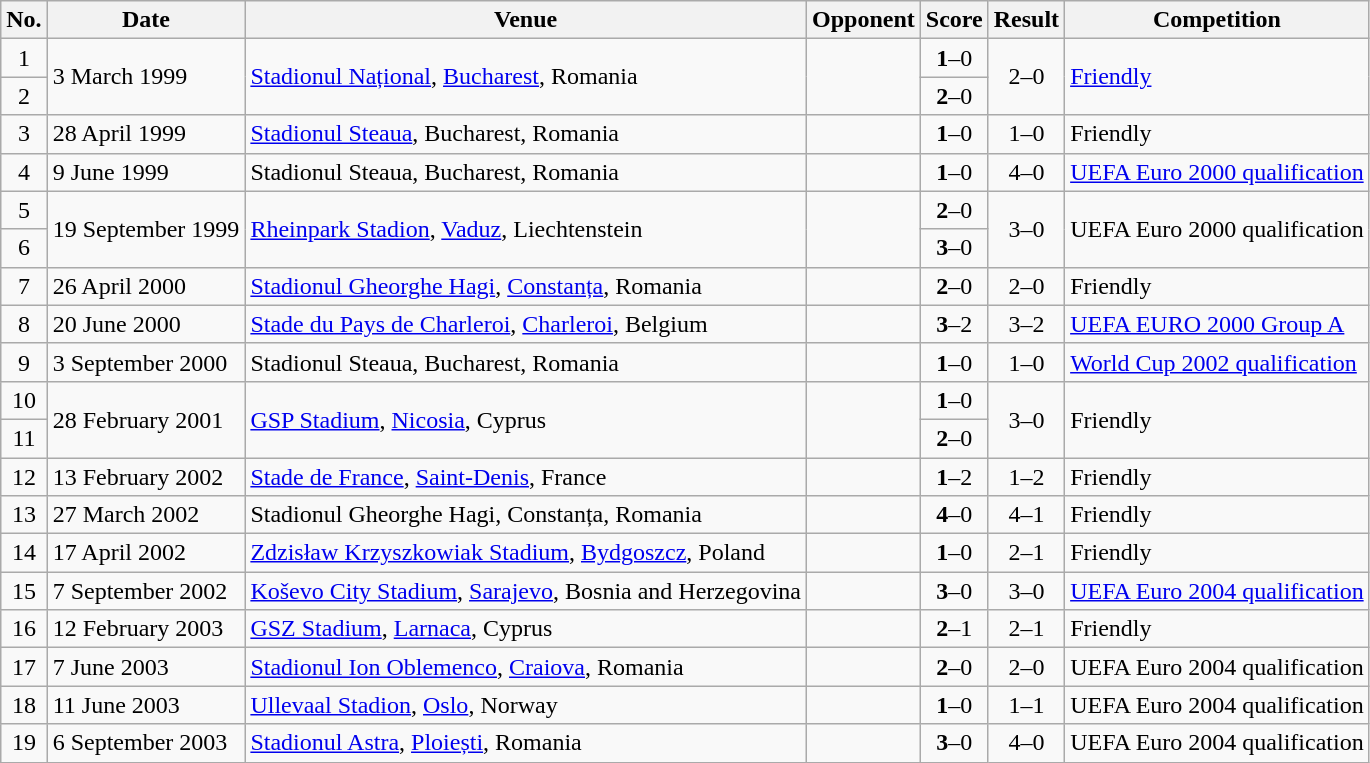<table class="wikitable sortable">
<tr>
<th scope="col">No.</th>
<th scope="col">Date</th>
<th scope="col">Venue</th>
<th scope="col">Opponent</th>
<th scope="col">Score</th>
<th scope="col">Result</th>
<th scope="col">Competition</th>
</tr>
<tr>
<td style="text-align:center">1</td>
<td rowspan="2">3 March 1999</td>
<td rowspan="2"><a href='#'>Stadionul Național</a>, <a href='#'>Bucharest</a>, Romania</td>
<td rowspan="2"></td>
<td style="text-align:center"><strong>1</strong>–0</td>
<td rowspan="2" style="text-align:center">2–0</td>
<td rowspan="2"><a href='#'>Friendly</a></td>
</tr>
<tr>
<td style="text-align:center">2</td>
<td style="text-align:center"><strong>2</strong>–0</td>
</tr>
<tr>
<td style="text-align:center">3</td>
<td>28 April 1999</td>
<td><a href='#'>Stadionul Steaua</a>, Bucharest, Romania</td>
<td></td>
<td style="text-align:center"><strong>1</strong>–0</td>
<td style="text-align:center">1–0</td>
<td>Friendly</td>
</tr>
<tr>
<td style="text-align:center">4</td>
<td>9 June 1999</td>
<td>Stadionul Steaua, Bucharest, Romania</td>
<td></td>
<td style="text-align:center"><strong>1</strong>–0</td>
<td style="text-align:center">4–0</td>
<td><a href='#'>UEFA Euro 2000 qualification</a></td>
</tr>
<tr>
<td style="text-align:center">5</td>
<td rowspan="2">19 September 1999</td>
<td rowspan="2"><a href='#'>Rheinpark Stadion</a>, <a href='#'>Vaduz</a>, Liechtenstein</td>
<td rowspan="2"></td>
<td style="text-align:center"><strong>2</strong>–0</td>
<td rowspan=2 style="text-align:center">3–0</td>
<td rowspan="2">UEFA Euro 2000 qualification</td>
</tr>
<tr>
<td style="text-align:center">6</td>
<td style="text-align:center"><strong>3</strong>–0</td>
</tr>
<tr>
<td style="text-align:center">7</td>
<td>26 April 2000</td>
<td><a href='#'>Stadionul Gheorghe Hagi</a>, <a href='#'>Constanța</a>, Romania</td>
<td></td>
<td style="text-align:center"><strong>2</strong>–0</td>
<td style="text-align:center">2–0</td>
<td>Friendly</td>
</tr>
<tr>
<td style="text-align:center">8</td>
<td>20 June 2000</td>
<td><a href='#'>Stade du Pays de Charleroi</a>, <a href='#'>Charleroi</a>, Belgium</td>
<td></td>
<td style="text-align:center"><strong>3</strong>–2</td>
<td style="text-align:center">3–2</td>
<td><a href='#'>UEFA EURO 2000 Group A</a></td>
</tr>
<tr>
<td style="text-align:center">9</td>
<td>3 September 2000</td>
<td>Stadionul Steaua, Bucharest, Romania</td>
<td></td>
<td style="text-align:center"><strong>1</strong>–0</td>
<td style="text-align:center">1–0</td>
<td><a href='#'>World Cup 2002 qualification</a></td>
</tr>
<tr>
<td style="text-align:center">10</td>
<td rowspan="2">28 February 2001</td>
<td rowspan="2"><a href='#'>GSP Stadium</a>, <a href='#'>Nicosia</a>, Cyprus</td>
<td rowspan="2"></td>
<td style="text-align:center"><strong>1</strong>–0</td>
<td rowspan="2" style="text-align:center">3–0</td>
<td rowspan="2">Friendly</td>
</tr>
<tr>
<td style="text-align:center">11</td>
<td style="text-align:center"><strong>2</strong>–0</td>
</tr>
<tr>
<td style="text-align:center">12</td>
<td>13 February 2002</td>
<td><a href='#'>Stade de France</a>, <a href='#'>Saint-Denis</a>, France</td>
<td></td>
<td style="text-align:center"><strong>1</strong>–2</td>
<td style="text-align:center">1–2</td>
<td>Friendly</td>
</tr>
<tr>
<td style="text-align:center">13</td>
<td>27 March 2002</td>
<td>Stadionul Gheorghe Hagi, Constanța, Romania</td>
<td></td>
<td style="text-align:center"><strong>4</strong>–0</td>
<td style="text-align:center">4–1</td>
<td>Friendly</td>
</tr>
<tr>
<td style="text-align:center">14</td>
<td>17 April 2002</td>
<td><a href='#'>Zdzisław Krzyszkowiak Stadium</a>, <a href='#'>Bydgoszcz</a>, Poland</td>
<td></td>
<td style="text-align:center"><strong>1</strong>–0</td>
<td style="text-align:center">2–1</td>
<td>Friendly</td>
</tr>
<tr>
<td style="text-align:center">15</td>
<td>7 September 2002</td>
<td><a href='#'>Koševo City Stadium</a>, <a href='#'>Sarajevo</a>, Bosnia and Herzegovina</td>
<td></td>
<td style="text-align:center"><strong>3</strong>–0</td>
<td style="text-align:center">3–0</td>
<td><a href='#'>UEFA Euro 2004 qualification</a></td>
</tr>
<tr>
<td style="text-align:center">16</td>
<td>12 February 2003</td>
<td><a href='#'>GSZ Stadium</a>, <a href='#'>Larnaca</a>, Cyprus</td>
<td></td>
<td style="text-align:center"><strong>2</strong>–1</td>
<td style="text-align:center">2–1</td>
<td>Friendly</td>
</tr>
<tr>
<td style="text-align:center">17</td>
<td>7 June 2003</td>
<td><a href='#'>Stadionul Ion Oblemenco</a>, <a href='#'>Craiova</a>, Romania</td>
<td></td>
<td style="text-align:center"><strong>2</strong>–0</td>
<td style="text-align:center">2–0</td>
<td>UEFA Euro 2004 qualification</td>
</tr>
<tr>
<td style="text-align:center">18</td>
<td>11 June 2003</td>
<td><a href='#'>Ullevaal Stadion</a>, <a href='#'>Oslo</a>, Norway</td>
<td></td>
<td style="text-align:center"><strong>1</strong>–0</td>
<td style="text-align:center">1–1</td>
<td>UEFA Euro 2004 qualification</td>
</tr>
<tr>
<td style="text-align:center">19</td>
<td>6 September 2003</td>
<td><a href='#'>Stadionul Astra</a>, <a href='#'>Ploiești</a>, Romania</td>
<td></td>
<td style="text-align:center"><strong>3</strong>–0</td>
<td style="text-align:center">4–0</td>
<td>UEFA Euro 2004 qualification</td>
</tr>
</table>
